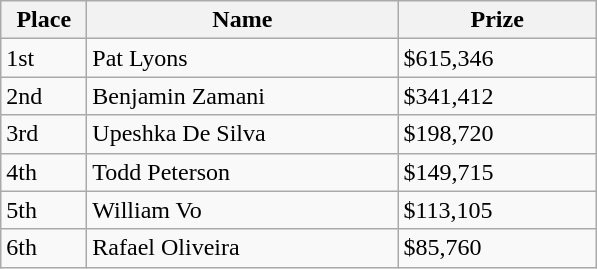<table class="wikitable">
<tr>
<th style="width:50px;">Place</th>
<th style="width:200px;">Name</th>
<th style="width:125px;">Prize</th>
</tr>
<tr>
<td>1st</td>
<td> Pat Lyons</td>
<td>$615,346</td>
</tr>
<tr>
<td>2nd</td>
<td> Benjamin Zamani</td>
<td>$341,412</td>
</tr>
<tr>
<td>3rd</td>
<td> Upeshka De Silva</td>
<td>$198,720</td>
</tr>
<tr>
<td>4th</td>
<td> Todd Peterson</td>
<td>$149,715</td>
</tr>
<tr>
<td>5th</td>
<td> William Vo</td>
<td>$113,105</td>
</tr>
<tr>
<td>6th</td>
<td> Rafael Oliveira</td>
<td>$85,760</td>
</tr>
</table>
